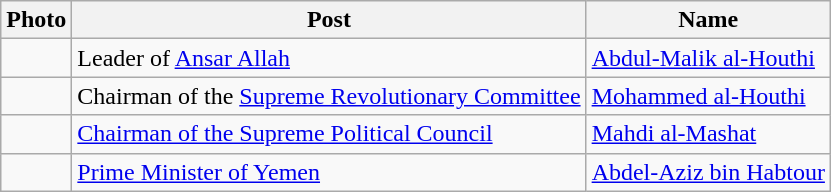<table class="wikitable">
<tr>
<th>Photo</th>
<th>Post</th>
<th>Name</th>
</tr>
<tr>
<td></td>
<td>Leader of <a href='#'>Ansar Allah</a></td>
<td><a href='#'>Abdul-Malik al-Houthi</a></td>
</tr>
<tr>
<td></td>
<td>Chairman of the <a href='#'>Supreme Revolutionary Committee</a></td>
<td><a href='#'>Mohammed al-Houthi</a></td>
</tr>
<tr>
<td></td>
<td><a href='#'>Chairman of the Supreme Political Council</a></td>
<td><a href='#'>Mahdi al-Mashat</a></td>
</tr>
<tr>
<td></td>
<td><a href='#'>Prime Minister of Yemen</a></td>
<td><a href='#'>Abdel-Aziz bin Habtour</a></td>
</tr>
</table>
